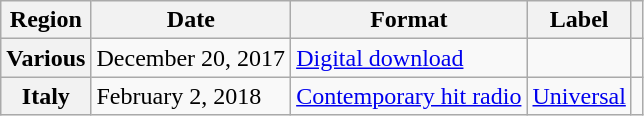<table class="wikitable plainrowheaders">
<tr>
<th scope="col">Region</th>
<th scope="col">Date</th>
<th scope="col">Format</th>
<th scope="col">Label</th>
<th scope="col"></th>
</tr>
<tr>
<th scope="row">Various</th>
<td>December 20, 2017</td>
<td><a href='#'>Digital download</a></td>
<td></td>
<td></td>
</tr>
<tr>
<th scope="row">Italy</th>
<td>February 2, 2018</td>
<td><a href='#'>Contemporary hit radio</a></td>
<td><a href='#'>Universal</a></td>
<td></td>
</tr>
</table>
